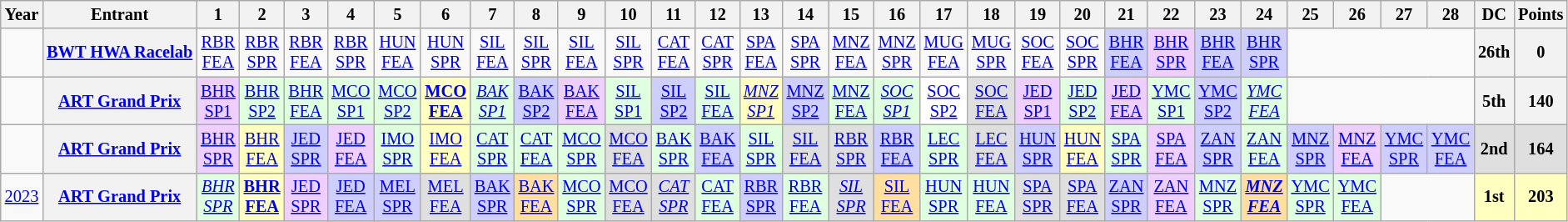<table class="wikitable" style="text-align:center; font-size:85%">
<tr>
<th>Year</th>
<th>Entrant</th>
<th>1</th>
<th>2</th>
<th>3</th>
<th>4</th>
<th>5</th>
<th>6</th>
<th>7</th>
<th>8</th>
<th>9</th>
<th>10</th>
<th>11</th>
<th>12</th>
<th>13</th>
<th>14</th>
<th>15</th>
<th>16</th>
<th>17</th>
<th>18</th>
<th>19</th>
<th>20</th>
<th>21</th>
<th>22</th>
<th>23</th>
<th>24</th>
<th>25</th>
<th>26</th>
<th>27</th>
<th>28</th>
<th>DC</th>
<th>Points</th>
</tr>
<tr>
<td></td>
<th nowrap><a href='#'>BWT HWA Racelab</a></th>
<td style="background:#;"><a href='#'>RBR<br>FEA</a><br></td>
<td style="background:#;"><a href='#'>RBR<br>SPR</a><br></td>
<td style="background:#;"><a href='#'>RBR<br>FEA</a><br></td>
<td style="background:#;"><a href='#'>RBR<br>SPR</a><br></td>
<td style="background:#;"><a href='#'>HUN<br>FEA</a><br></td>
<td style="background:#;"><a href='#'>HUN<br>SPR</a><br></td>
<td style="background:#;"><a href='#'>SIL<br>FEA</a><br></td>
<td style="background:#;"><a href='#'>SIL<br>SPR</a><br></td>
<td style="background:#;"><a href='#'>SIL<br>FEA</a><br></td>
<td style="background:#;"><a href='#'>SIL<br>SPR</a><br></td>
<td style="background:#;"><a href='#'>CAT<br>FEA</a><br></td>
<td style="background:#;"><a href='#'>CAT<br>SPR</a><br></td>
<td style="background:#;"><a href='#'>SPA<br>FEA</a><br></td>
<td style="background:#;"><a href='#'>SPA<br>SPR</a><br></td>
<td style="background:#;"><a href='#'>MNZ<br>FEA</a><br></td>
<td style="background:#;"><a href='#'>MNZ<br>SPR</a><br></td>
<td style="background:#;"><a href='#'>MUG<br>FEA</a><br></td>
<td style="background:#;"><a href='#'>MUG<br>SPR</a><br></td>
<td style="background:#;"><a href='#'>SOC<br>FEA</a><br></td>
<td style="background:#;"><a href='#'>SOC<br>SPR</a><br></td>
<td style="background:#CFCFFF;"><a href='#'>BHR<br>FEA</a><br></td>
<td style="background:#EFCFFF;"><a href='#'>BHR<br>SPR</a><br></td>
<td style="background:#CFCFFF;"><a href='#'>BHR<br>FEA</a><br></td>
<td style="background:#CFCFFF;"><a href='#'>BHR<br>SPR</a><br></td>
<td colspan=4></td>
<th>26th</th>
<th>0</th>
</tr>
<tr>
<td></td>
<th nowrap><a href='#'>ART Grand Prix</a></th>
<td style="background:#EFCFFF;"><a href='#'>BHR<br>SP1</a><br></td>
<td style="background:#DFFFDF;"><a href='#'>BHR<br>SP2</a><br></td>
<td style="background:#DFFFDF;"><a href='#'>BHR<br>FEA</a><br></td>
<td style="background:#DFFFDF;"><a href='#'>MCO<br>SP1</a><br></td>
<td style="background:#DFFFDF;"><a href='#'>MCO<br>SP2</a><br></td>
<td style="background:#FFFFBF;"><strong><a href='#'>MCO<br>FEA</a></strong><br></td>
<td style="background:#DFFFDF;"><em><a href='#'>BAK<br>SP1</a></em><br></td>
<td style="background:#CFCFFF;"><a href='#'>BAK<br>SP2</a><br></td>
<td style="background:#EFCFFF;"><a href='#'>BAK<br>FEA</a><br></td>
<td style="background:#DFFFDF;"><a href='#'>SIL<br>SP1</a><br></td>
<td style="background:#CFCFFF;"><a href='#'>SIL<br>SP2</a><br></td>
<td style="background:#DFFFDF;"><a href='#'>SIL<br>FEA</a><br></td>
<td style="background:#FFFFBF;"><em><a href='#'>MNZ<br>SP1</a></em><br></td>
<td style="background:#CFCFFF;"><a href='#'>MNZ<br>SP2</a><br></td>
<td style="background:#DFFFDF;"><a href='#'>MNZ<br>FEA</a><br></td>
<td style="background:#DFFFDF;"><em><a href='#'>SOC<br>SP1</a></em><br></td>
<td style="background:#FFFFFF;"><a href='#'>SOC<br>SP2</a><br></td>
<td style="background:#DFDFDF;"><a href='#'>SOC<br>FEA</a><br></td>
<td style="background:#EFCFFF;"><a href='#'>JED<br>SP1</a><br></td>
<td style="background:#DFFFDF;"><a href='#'>JED<br>SP2</a><br></td>
<td style="background:#EFCFFF;"><a href='#'>JED<br>FEA</a><br></td>
<td style="background:#DFFFDF;"><a href='#'>YMC<br>SP1</a><br></td>
<td style="background:#CFCFFF;"><a href='#'>YMC<br>SP2</a><br></td>
<td style="background:#DFFFDF;"><em><a href='#'>YMC<br>FEA</a></em><br></td>
<td colspan=4></td>
<th>5th</th>
<th>140</th>
</tr>
<tr>
<td></td>
<th nowrap><a href='#'>ART Grand Prix</a></th>
<td style="background:#EFCFFF;"><a href='#'>BHR<br>SPR</a><br></td>
<td style="background:#FFFFBF;"><a href='#'>BHR<br>FEA</a><br></td>
<td style="background:#CFCFFF;"><a href='#'>JED<br>SPR</a><br></td>
<td style="background:#EFCFFF;"><a href='#'>JED<br>FEA</a><br></td>
<td style="background:#DFFFDF;"><a href='#'>IMO<br>SPR</a><br></td>
<td style="background:#FFFFBF;"><a href='#'>IMO<br>FEA</a><br></td>
<td style="background:#DFFFDF;"><a href='#'>CAT<br>SPR</a><br></td>
<td style="background:#DFFFDF;"><a href='#'>CAT<br>FEA</a><br></td>
<td style="background:#DFFFDF;"><a href='#'>MCO<br>SPR</a><br></td>
<td style="background:#DFDFDF;"><a href='#'>MCO<br>FEA</a><br></td>
<td style="background:#DFFFDF;"><a href='#'>BAK<br>SPR</a><br></td>
<td style="background:#CFCFFF;"><a href='#'>BAK<br>FEA</a><br></td>
<td style="background:#DFFFDF;"><a href='#'>SIL<br>SPR</a><br></td>
<td style="background:#DFDFDF;"><a href='#'>SIL<br>FEA</a><br></td>
<td style="background:#DFDFDF;"><a href='#'>RBR<br>SPR</a><br></td>
<td style="background:#CFCFFF;"><a href='#'>RBR<br>FEA</a><br></td>
<td style="background:#DFFFDF;"><a href='#'>LEC<br>SPR</a><br></td>
<td style="background:#DFDFDF;"><a href='#'>LEC<br>FEA</a><br></td>
<td style="background:#CFCFFF;"><a href='#'>HUN<br>SPR</a><br></td>
<td style="background:#FFFFBF;"><a href='#'>HUN<br>FEA</a><br></td>
<td style="background:#DFFFDF;"><a href='#'>SPA<br>SPR</a><br></td>
<td style="background:#EFCFFF;"><a href='#'>SPA<br>FEA</a><br></td>
<td style="background:#CFCFFF;"><a href='#'>ZAN<br>SPR</a><br></td>
<td style="background:#DFFFDF;"><a href='#'>ZAN<br>FEA</a><br></td>
<td style="background:#CFCFFF;"><a href='#'>MNZ<br>SPR</a><br></td>
<td style="background:#EFCFFF;"><a href='#'>MNZ<br>FEA</a><br></td>
<td style="background:#CFCFFF;"><a href='#'>YMC<br>SPR</a><br></td>
<td style="background:#CFCFFF;"><a href='#'>YMC<br>FEA</a><br></td>
<th style="background:#DFDFDF;">2nd</th>
<th style="background:#DFDFDF;">164</th>
</tr>
<tr>
<td><a href='#'>2023</a></td>
<th nowrap><a href='#'>ART Grand Prix</a></th>
<td style="background:#DFFFDF;"><em><a href='#'>BHR<br>SPR</a></em><br></td>
<td style="background:#FFFFBF;"><strong><a href='#'>BHR<br>FEA</a></strong><br></td>
<td style="background:#EFCFFF;"><a href='#'>JED<br>SPR</a><br></td>
<td style="background:#CFCFFF;"><a href='#'>JED<br>FEA</a><br></td>
<td style="background:#CFCFFF;"><a href='#'>MEL<br>SPR</a><br></td>
<td style="background:#DFDFDF;"><a href='#'>MEL<br>FEA</a><br></td>
<td style="background:#CFCFFF;"><a href='#'>BAK<br>SPR</a><br></td>
<td style="background:#FFDF9F;"><a href='#'>BAK<br>FEA</a><br></td>
<td style="background:#DFFFDF;"><a href='#'>MCO<br>SPR</a><br></td>
<td style="background:#DFDFDF;"><a href='#'>MCO<br>FEA</a><br></td>
<td style="background:#DFDFDF;"><em><a href='#'>CAT<br>SPR</a></em><br></td>
<td style="background:#DFFFDF;"><a href='#'>CAT<br>FEA</a><br></td>
<td style="background:#CFCFFF;"><a href='#'>RBR<br>SPR</a><br></td>
<td style="background:#DFFFDF;"><a href='#'>RBR<br>FEA</a><br></td>
<td style="background:#DFDFDF;"><em><a href='#'>SIL<br>SPR</a></em><br></td>
<td style="background:#FFDF9F;"><a href='#'>SIL<br>FEA</a><br></td>
<td style="background:#DFFFDF;"><a href='#'>HUN<br>SPR</a><br></td>
<td style="background:#DFFFDF;"><a href='#'>HUN<br>FEA</a><br></td>
<td style="background:#DFDFDF;"><a href='#'>SPA<br>SPR</a><br></td>
<td style="background:#DFDFDF;"><a href='#'>SPA<br>FEA</a><br></td>
<td style="background:#CFCFFF;"><a href='#'>ZAN<br>SPR</a><br></td>
<td style="background:#EFCFFF;"><a href='#'>ZAN<br>FEA</a><br></td>
<td style="background:#DFFFDF;"><a href='#'>MNZ<br>SPR</a><br></td>
<td style="background:#FFDF9F;"><strong><em><a href='#'>MNZ<br>FEA</a></em></strong><br></td>
<td style="background:#DFFFDF;"><a href='#'>YMC<br>SPR</a><br></td>
<td style="background:#DFFFDF;"><a href='#'>YMC<br>FEA</a><br></td>
<td colspan=2></td>
<th style="background:#FFFFBF;">1st</th>
<th style="background:#FFFFBF;">203</th>
</tr>
</table>
